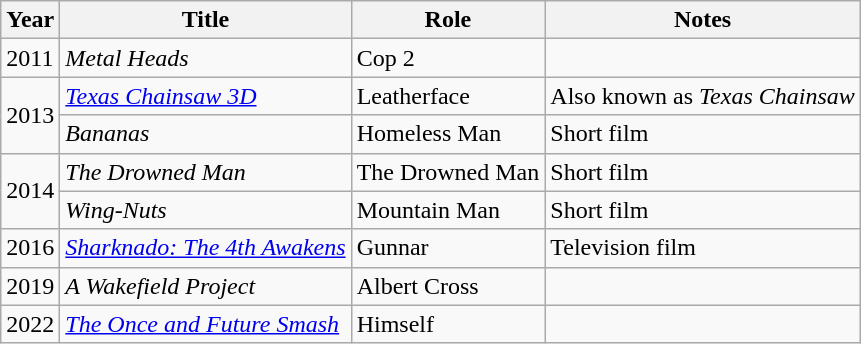<table class="wikitable sortable">
<tr>
<th>Year</th>
<th>Title</th>
<th>Role</th>
<th>Notes</th>
</tr>
<tr>
<td>2011</td>
<td><em>Metal Heads</em></td>
<td>Cop 2</td>
<td></td>
</tr>
<tr>
<td rowspan="2">2013</td>
<td><em><a href='#'>Texas Chainsaw 3D</a></em></td>
<td>Leatherface</td>
<td>Also known as <em>Texas Chainsaw</em></td>
</tr>
<tr>
<td><em>Bananas</em></td>
<td>Homeless Man</td>
<td>Short film</td>
</tr>
<tr>
<td rowspan="2">2014</td>
<td><em>The Drowned Man</em></td>
<td>The Drowned Man</td>
<td>Short film</td>
</tr>
<tr>
<td><em>Wing-Nuts</em></td>
<td>Mountain Man</td>
<td>Short film</td>
</tr>
<tr>
<td>2016</td>
<td><em><a href='#'>Sharknado: The 4th Awakens</a></em></td>
<td>Gunnar</td>
<td>Television film</td>
</tr>
<tr>
<td>2019</td>
<td><em>A Wakefield Project</em></td>
<td>Albert Cross</td>
<td></td>
</tr>
<tr>
<td>2022</td>
<td><em><a href='#'>The Once and Future Smash</a></em></td>
<td>Himself</td>
<td></td>
</tr>
</table>
